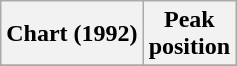<table class="wikitable sortable plainrowheaders" style="text-align:center">
<tr>
<th scope="col">Chart (1992)</th>
<th scope="col">Peak<br> position</th>
</tr>
<tr>
</tr>
</table>
